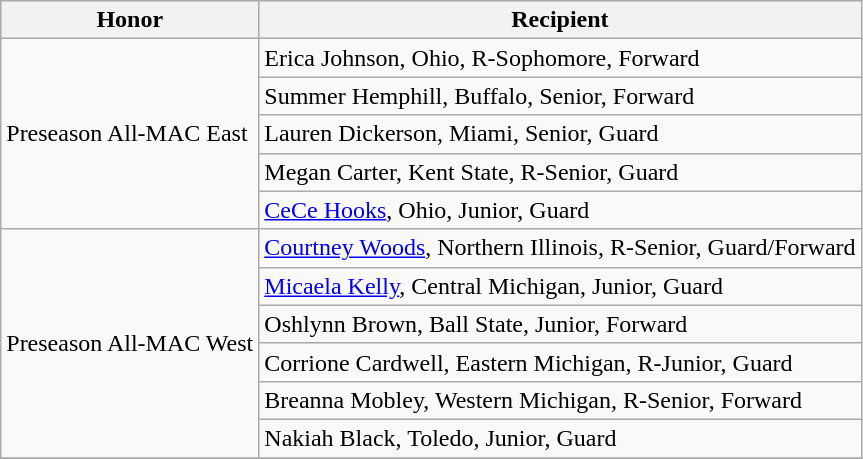<table class="wikitable" border="1">
<tr>
<th>Honor</th>
<th>Recipient</th>
</tr>
<tr>
<td rowspan=5 valign=middle>Preseason All-MAC East</td>
<td>Erica Johnson, Ohio, R-Sophomore, Forward</td>
</tr>
<tr>
<td>Summer Hemphill, Buffalo, Senior, Forward</td>
</tr>
<tr>
<td>Lauren Dickerson, Miami, Senior, Guard</td>
</tr>
<tr>
<td>Megan Carter, Kent State, R-Senior, Guard</td>
</tr>
<tr>
<td><a href='#'>CeCe Hooks</a>, Ohio, Junior, Guard</td>
</tr>
<tr>
<td rowspan=6 valign=middle>Preseason All-MAC West</td>
<td><a href='#'>Courtney Woods</a>, Northern Illinois, R-Senior, Guard/Forward</td>
</tr>
<tr>
<td><a href='#'>Micaela Kelly</a>, Central Michigan, Junior, Guard</td>
</tr>
<tr>
<td>Oshlynn Brown, Ball State, Junior, Forward</td>
</tr>
<tr>
<td>Corrione Cardwell, Eastern Michigan, R-Junior, Guard</td>
</tr>
<tr>
<td>Breanna Mobley, Western Michigan, R-Senior, Forward</td>
</tr>
<tr>
<td>Nakiah Black, Toledo, Junior, Guard</td>
</tr>
<tr>
</tr>
</table>
